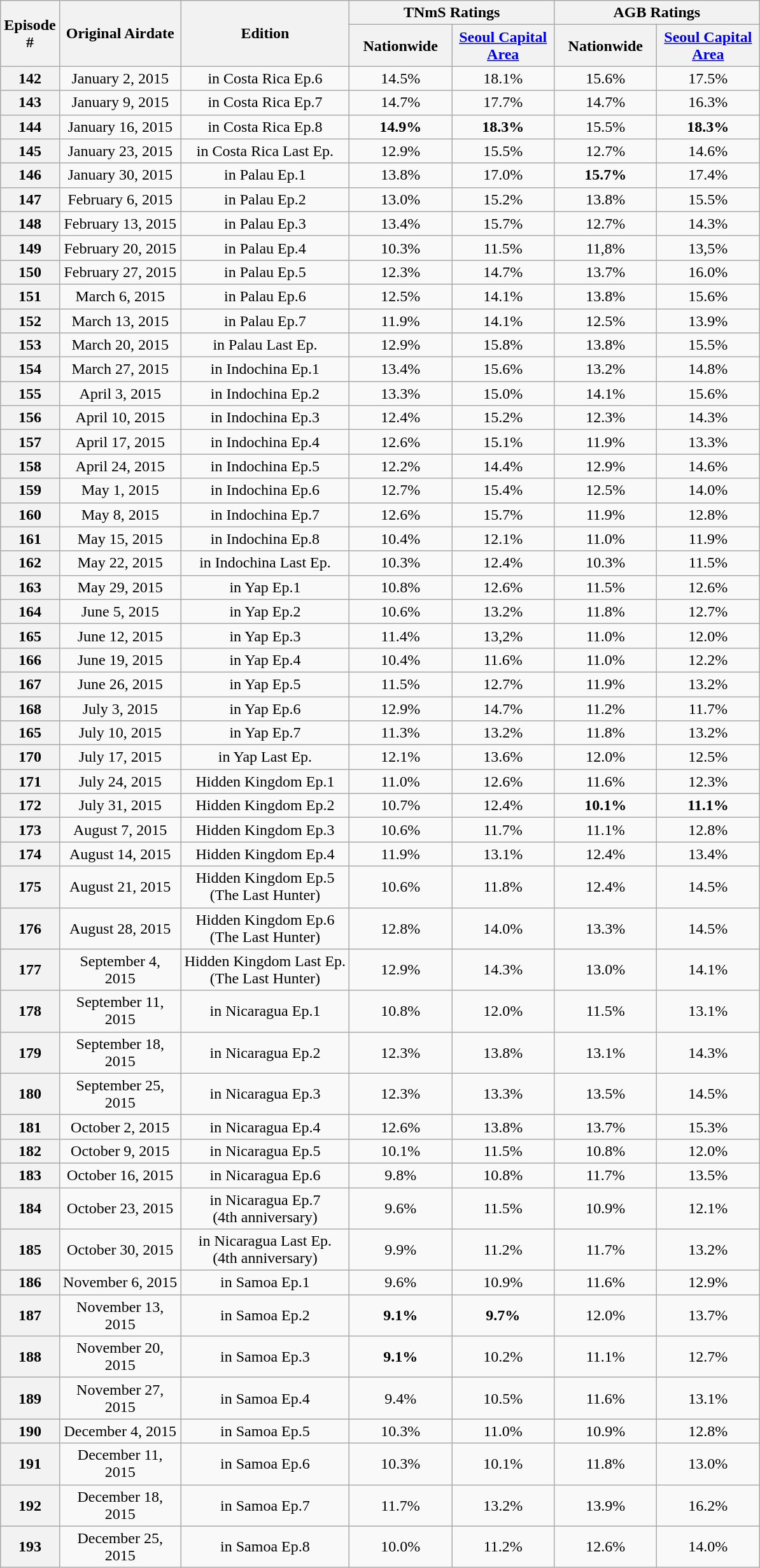<table class=wikitable style="text-align:center">
<tr>
<th rowspan="2" width=40>Episode #</th>
<th rowspan="2" width=120>Original Airdate</th>
<th rowspan="2">Edition</th>
<th colspan="2">TNmS Ratings</th>
<th colspan="2">AGB Ratings</th>
</tr>
<tr>
<th width=100>Nationwide</th>
<th width=100><a href='#'>Seoul Capital Area</a></th>
<th width=100>Nationwide</th>
<th width=100><a href='#'>Seoul Capital Area</a></th>
</tr>
<tr>
<th>142</th>
<td>January 2, 2015</td>
<td>in Costa Rica Ep.6</td>
<td>14.5%</td>
<td>18.1%</td>
<td>15.6%</td>
<td>17.5%</td>
</tr>
<tr>
<th>143</th>
<td>January 9, 2015</td>
<td>in Costa Rica Ep.7</td>
<td>14.7%</td>
<td>17.7%</td>
<td>14.7%</td>
<td>16.3%</td>
</tr>
<tr>
<th>144</th>
<td>January 16, 2015</td>
<td>in Costa Rica Ep.8</td>
<td><span><strong>14.9%</strong></span></td>
<td><span><strong>18.3%</strong></span></td>
<td>15.5%</td>
<td><span><strong>18.3%</strong></span></td>
</tr>
<tr>
<th>145</th>
<td>January 23, 2015</td>
<td>in Costa Rica Last Ep.</td>
<td>12.9%</td>
<td>15.5%</td>
<td>12.7%</td>
<td>14.6%</td>
</tr>
<tr>
<th>146</th>
<td>January 30, 2015</td>
<td>in Palau Ep.1</td>
<td>13.8%</td>
<td>17.0%</td>
<td><span><strong>15.7%</strong></span></td>
<td>17.4%</td>
</tr>
<tr>
<th>147</th>
<td>February 6, 2015</td>
<td>in Palau Ep.2</td>
<td>13.0%</td>
<td>15.2%</td>
<td>13.8%</td>
<td>15.5%</td>
</tr>
<tr>
<th>148</th>
<td>February 13, 2015</td>
<td>in Palau Ep.3</td>
<td>13.4%</td>
<td>15.7%</td>
<td>12.7%</td>
<td>14.3%</td>
</tr>
<tr>
<th>149</th>
<td>February 20, 2015</td>
<td>in Palau Ep.4</td>
<td>10.3%</td>
<td>11.5%</td>
<td>11,8%</td>
<td>13,5%</td>
</tr>
<tr>
<th>150</th>
<td>February 27, 2015</td>
<td>in Palau Ep.5</td>
<td>12.3%</td>
<td>14.7%</td>
<td>13.7%</td>
<td>16.0%</td>
</tr>
<tr>
<th>151</th>
<td>March 6, 2015</td>
<td>in Palau Ep.6</td>
<td>12.5%</td>
<td>14.1%</td>
<td>13.8%</td>
<td>15.6%</td>
</tr>
<tr>
<th>152</th>
<td>March 13, 2015</td>
<td>in Palau Ep.7</td>
<td>11.9%</td>
<td>14.1%</td>
<td>12.5%</td>
<td>13.9%</td>
</tr>
<tr>
<th>153</th>
<td>March 20, 2015</td>
<td>in Palau Last Ep.</td>
<td>12.9%</td>
<td>15.8%</td>
<td>13.8%</td>
<td>15.5%</td>
</tr>
<tr>
<th>154</th>
<td>March 27, 2015</td>
<td>in Indochina Ep.1</td>
<td>13.4%</td>
<td>15.6%</td>
<td>13.2%</td>
<td>14.8%</td>
</tr>
<tr>
<th>155</th>
<td>April 3, 2015</td>
<td>in Indochina Ep.2</td>
<td>13.3%</td>
<td>15.0%</td>
<td>14.1%</td>
<td>15.6%</td>
</tr>
<tr>
<th>156</th>
<td>April 10, 2015</td>
<td>in Indochina Ep.3</td>
<td>12.4%</td>
<td>15.2%</td>
<td>12.3%</td>
<td>14.3%</td>
</tr>
<tr>
<th>157</th>
<td>April 17, 2015</td>
<td>in Indochina Ep.4</td>
<td>12.6%</td>
<td>15.1%</td>
<td>11.9%</td>
<td>13.3%</td>
</tr>
<tr>
<th>158</th>
<td>April 24, 2015</td>
<td>in Indochina Ep.5</td>
<td>12.2%</td>
<td>14.4%</td>
<td>12.9%</td>
<td>14.6%</td>
</tr>
<tr>
<th>159</th>
<td>May 1, 2015</td>
<td>in Indochina Ep.6</td>
<td>12.7%</td>
<td>15.4%</td>
<td>12.5%</td>
<td>14.0%</td>
</tr>
<tr>
<th>160</th>
<td>May 8, 2015</td>
<td>in Indochina Ep.7</td>
<td>12.6%</td>
<td>15.7%</td>
<td>11.9%</td>
<td>12.8%</td>
</tr>
<tr>
<th>161</th>
<td>May 15, 2015</td>
<td>in Indochina Ep.8</td>
<td>10.4%</td>
<td>12.1%</td>
<td>11.0%</td>
<td>11.9%</td>
</tr>
<tr>
<th>162</th>
<td>May 22, 2015</td>
<td>in Indochina Last Ep.</td>
<td>10.3%</td>
<td>12.4%</td>
<td>10.3%</td>
<td>11.5%</td>
</tr>
<tr>
<th>163</th>
<td>May 29, 2015</td>
<td>in Yap Ep.1</td>
<td>10.8%</td>
<td>12.6%</td>
<td>11.5%</td>
<td>12.6%</td>
</tr>
<tr>
<th>164</th>
<td>June 5, 2015</td>
<td>in Yap Ep.2</td>
<td>10.6%</td>
<td>13.2%</td>
<td>11.8%</td>
<td>12.7%</td>
</tr>
<tr>
<th>165</th>
<td>June 12, 2015</td>
<td>in Yap Ep.3</td>
<td>11.4%</td>
<td>13,2%</td>
<td>11.0%</td>
<td>12.0%</td>
</tr>
<tr>
<th>166</th>
<td>June 19, 2015</td>
<td>in Yap Ep.4</td>
<td>10.4%</td>
<td>11.6%</td>
<td>11.0%</td>
<td>12.2%</td>
</tr>
<tr>
<th>167</th>
<td>June 26, 2015</td>
<td>in Yap Ep.5</td>
<td>11.5%</td>
<td>12.7%</td>
<td>11.9%</td>
<td>13.2%</td>
</tr>
<tr>
<th>168</th>
<td>July 3, 2015</td>
<td>in Yap Ep.6</td>
<td>12.9%</td>
<td>14.7%</td>
<td>11.2%</td>
<td>11.7%</td>
</tr>
<tr>
<th>165</th>
<td>July 10, 2015</td>
<td>in Yap Ep.7</td>
<td>11.3%</td>
<td>13.2%</td>
<td>11.8%</td>
<td>13.2%</td>
</tr>
<tr>
<th>170</th>
<td>July 17, 2015</td>
<td>in Yap Last Ep.</td>
<td>12.1%</td>
<td>13.6%</td>
<td>12.0%</td>
<td>12.5%</td>
</tr>
<tr>
<th>171</th>
<td>July 24, 2015</td>
<td>Hidden Kingdom Ep.1</td>
<td>11.0%</td>
<td>12.6%</td>
<td>11.6%</td>
<td>12.3%</td>
</tr>
<tr>
<th>172</th>
<td>July 31, 2015</td>
<td>Hidden Kingdom Ep.2</td>
<td>10.7%</td>
<td>12.4%</td>
<td><span><strong>10.1%</strong></span></td>
<td><span><strong>11.1%</strong></span></td>
</tr>
<tr>
<th>173</th>
<td>August 7, 2015</td>
<td>Hidden Kingdom Ep.3</td>
<td>10.6%</td>
<td>11.7%</td>
<td>11.1%</td>
<td>12.8%</td>
</tr>
<tr>
<th>174</th>
<td>August 14, 2015</td>
<td>Hidden Kingdom Ep.4</td>
<td>11.9%</td>
<td>13.1%</td>
<td>12.4%</td>
<td>13.4%</td>
</tr>
<tr>
<th>175</th>
<td>August 21, 2015</td>
<td>Hidden Kingdom Ep.5<br>(The Last Hunter)</td>
<td>10.6%</td>
<td>11.8%</td>
<td>12.4%</td>
<td>14.5%</td>
</tr>
<tr>
<th>176</th>
<td>August 28, 2015</td>
<td>Hidden Kingdom Ep.6<br>(The Last Hunter)</td>
<td>12.8%</td>
<td>14.0%</td>
<td>13.3%</td>
<td>14.5%</td>
</tr>
<tr>
<th>177</th>
<td>September 4, 2015</td>
<td>Hidden Kingdom Last Ep.<br>(The Last Hunter)</td>
<td>12.9%</td>
<td>14.3%</td>
<td>13.0%</td>
<td>14.1%</td>
</tr>
<tr>
<th>178</th>
<td>September 11, 2015</td>
<td>in Nicaragua Ep.1</td>
<td>10.8%</td>
<td>12.0%</td>
<td>11.5%</td>
<td>13.1%</td>
</tr>
<tr>
<th>179</th>
<td>September 18, 2015</td>
<td>in Nicaragua Ep.2</td>
<td>12.3%</td>
<td>13.8%</td>
<td>13.1%</td>
<td>14.3%</td>
</tr>
<tr>
<th>180</th>
<td>September 25, 2015</td>
<td>in Nicaragua Ep.3</td>
<td>12.3%</td>
<td>13.3%</td>
<td>13.5%</td>
<td>14.5%</td>
</tr>
<tr>
<th>181</th>
<td>October 2, 2015</td>
<td>in Nicaragua Ep.4</td>
<td>12.6%</td>
<td>13.8%</td>
<td>13.7%</td>
<td>15.3%</td>
</tr>
<tr>
<th>182</th>
<td>October 9, 2015</td>
<td>in Nicaragua Ep.5</td>
<td>10.1%</td>
<td>11.5%</td>
<td>10.8%</td>
<td>12.0%</td>
</tr>
<tr>
<th>183</th>
<td>October 16, 2015</td>
<td>in Nicaragua Ep.6</td>
<td>9.8%</td>
<td>10.8%</td>
<td>11.7%</td>
<td>13.5%</td>
</tr>
<tr>
<th>184</th>
<td>October 23, 2015</td>
<td>in Nicaragua Ep.7<br>(4th anniversary)</td>
<td>9.6%</td>
<td>11.5%</td>
<td>10.9%</td>
<td>12.1%</td>
</tr>
<tr>
<th>185</th>
<td>October 30, 2015</td>
<td>in Nicaragua Last Ep.<br>(4th anniversary)</td>
<td>9.9%</td>
<td>11.2%</td>
<td>11.7%</td>
<td>13.2%</td>
</tr>
<tr>
<th>186</th>
<td>November 6, 2015</td>
<td>in Samoa Ep.1</td>
<td>9.6%</td>
<td>10.9%</td>
<td>11.6%</td>
<td>12.9%</td>
</tr>
<tr>
<th>187</th>
<td>November 13, 2015</td>
<td>in Samoa Ep.2</td>
<td><span><strong>9.1%</strong></span></td>
<td><span><strong>9.7%</strong></span></td>
<td>12.0%</td>
<td>13.7%</td>
</tr>
<tr>
<th>188</th>
<td>November 20, 2015</td>
<td>in Samoa Ep.3</td>
<td><span><strong>9.1%</strong></span></td>
<td>10.2%</td>
<td>11.1%</td>
<td>12.7%</td>
</tr>
<tr>
<th>189</th>
<td>November 27, 2015</td>
<td>in Samoa Ep.4</td>
<td>9.4%</td>
<td>10.5%</td>
<td>11.6%</td>
<td>13.1%</td>
</tr>
<tr>
<th>190</th>
<td>December 4, 2015</td>
<td>in Samoa Ep.5</td>
<td>10.3%</td>
<td>11.0%</td>
<td>10.9%</td>
<td>12.8%</td>
</tr>
<tr>
<th>191</th>
<td>December 11, 2015</td>
<td>in Samoa Ep.6</td>
<td>10.3%</td>
<td>10.1%</td>
<td>11.8%</td>
<td>13.0%</td>
</tr>
<tr>
<th>192</th>
<td>December 18, 2015</td>
<td>in Samoa Ep.7</td>
<td>11.7%</td>
<td>13.2%</td>
<td>13.9%</td>
<td>16.2%</td>
</tr>
<tr>
<th>193</th>
<td>December 25, 2015</td>
<td>in Samoa Ep.8</td>
<td>10.0%</td>
<td>11.2%</td>
<td>12.6%</td>
<td>14.0%</td>
</tr>
</table>
